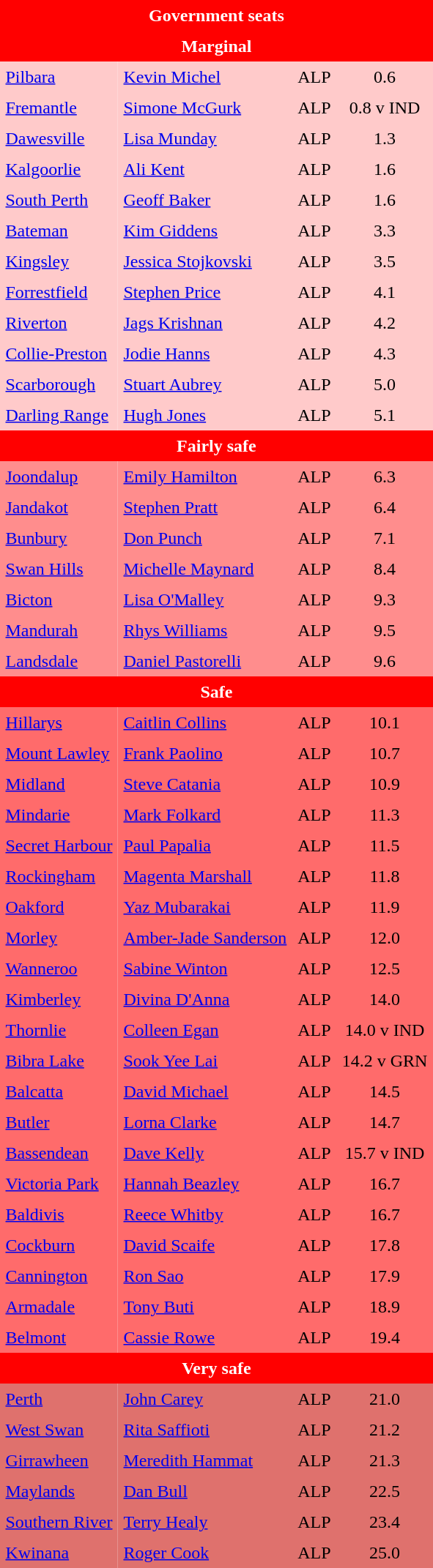<table class="toccolours" cellpadding="5" cellspacing="0" style="float:left; margin-right:.5em; margin-top:.4em; font-size:90 ppt;">
<tr>
<td colspan="4"  style="text-align:center; background:red;color:white;"><strong>Government seats</strong></td>
</tr>
<tr>
<td colspan="4"  style="text-align:center; background:red;color:white;"><strong>Marginal</strong></td>
</tr>
<tr>
<td style="text-align:left; background:#ffcaca;"><a href='#'>Pilbara</a></td>
<td style="text-align:left; background:#ffcaca;"><a href='#'>Kevin Michel</a></td>
<td style="text-align:left; background:#ffcaca;">ALP</td>
<td style="text-align:center; background:#ffcaca;">0.6</td>
</tr>
<tr>
<td style="text-align:left; background:#ffcaca;"><a href='#'>Fremantle</a></td>
<td style="text-align:left; background:#ffcaca;"><a href='#'>Simone McGurk</a></td>
<td style="text-align:left; background:#ffcaca;">ALP</td>
<td style="text-align:center; background:#ffcaca;">0.8 v IND</td>
</tr>
<tr>
<td style="text-align:left; background:#ffcaca;"><a href='#'>Dawesville</a></td>
<td style="text-align:left; background:#ffcaca;"><a href='#'>Lisa Munday</a></td>
<td style="text-align:left; background:#ffcaca;">ALP</td>
<td style="text-align:center; background:#ffcaca;">1.3</td>
</tr>
<tr>
<td style="text-align:left; background:#ffcaca;"><a href='#'>Kalgoorlie</a></td>
<td style="text-align:left; background:#ffcaca;"><a href='#'>Ali Kent</a></td>
<td style="text-align:left; background:#ffcaca;">ALP</td>
<td style="text-align:center; background:#ffcaca;">1.6</td>
</tr>
<tr>
<td style="text-align:left; background:#ffcaca;"><a href='#'>South Perth</a></td>
<td style="text-align:left; background:#ffcaca;"><a href='#'>Geoff Baker</a></td>
<td style="text-align:left; background:#ffcaca;">ALP</td>
<td style="text-align:center; background:#ffcaca;">1.6</td>
</tr>
<tr>
<td style="text-align:left; background:#ffcaca;"><a href='#'>Bateman</a></td>
<td style="text-align:left; background:#ffcaca;"><a href='#'>Kim Giddens</a></td>
<td style="text-align:left; background:#ffcaca;">ALP</td>
<td style="text-align:center; background:#ffcaca;">3.3</td>
</tr>
<tr>
<td style="text-align:left; background:#ffcaca;"><a href='#'>Kingsley</a></td>
<td style="text-align:left; background:#ffcaca;"><a href='#'>Jessica Stojkovski</a></td>
<td style="text-align:left; background:#ffcaca;">ALP</td>
<td style="text-align:center; background:#ffcaca;">3.5</td>
</tr>
<tr>
<td style="text-align:left; background:#ffcaca;"><a href='#'>Forrestfield</a></td>
<td style="text-align:left; background:#ffcaca;"><a href='#'>Stephen Price</a></td>
<td style="text-align:left; background:#ffcaca;">ALP</td>
<td style="text-align:center; background:#ffcaca;">4.1</td>
</tr>
<tr>
<td style="text-align:left; background:#ffcaca;"><a href='#'>Riverton</a></td>
<td style="text-align:left; background:#ffcaca;"><a href='#'>Jags Krishnan</a></td>
<td style="text-align:left; background:#ffcaca;">ALP</td>
<td style="text-align:center; background:#ffcaca;">4.2</td>
</tr>
<tr>
<td style="text-align:left; background:#ffcaca;"><a href='#'>Collie-Preston</a></td>
<td style="text-align:left; background:#ffcaca;"><a href='#'>Jodie Hanns</a></td>
<td style="text-align:left; background:#ffcaca;">ALP</td>
<td style="text-align:center; background:#ffcaca;">4.3</td>
</tr>
<tr>
<td style="text-align:left; background:#ffcaca;"><a href='#'>Scarborough</a></td>
<td style="text-align:left; background:#ffcaca;"><a href='#'>Stuart Aubrey</a></td>
<td style="text-align:left; background:#ffcaca;">ALP</td>
<td style="text-align:center; background:#ffcaca;">5.0</td>
</tr>
<tr>
<td style="text-align:left; background:#ffcaca;"><a href='#'>Darling Range</a></td>
<td style="text-align:left; background:#ffcaca;"><a href='#'>Hugh Jones</a></td>
<td style="text-align:left; background:#ffcaca;">ALP</td>
<td style="text-align:center; background:#ffcaca;">5.1</td>
</tr>
<tr>
<td colspan="4"  style="text-align:center; background:red;color:white;"><strong>Fairly safe</strong></td>
</tr>
<tr>
<td style="text-align:left; background:#ff8d8d;"><a href='#'>Joondalup</a></td>
<td style="text-align:left; background:#ff8d8d;"><a href='#'>Emily Hamilton</a></td>
<td style="text-align:left; background:#ff8d8d;">ALP</td>
<td style="text-align:center; background:#ff8d8d;">6.3</td>
</tr>
<tr>
<td style="text-align:left; background:#ff8d8d;"><a href='#'>Jandakot</a></td>
<td style="text-align:left; background:#ff8d8d;"><a href='#'>Stephen Pratt</a></td>
<td style="text-align:left; background:#ff8d8d;">ALP</td>
<td style="text-align:center; background:#ff8d8d;">6.4</td>
</tr>
<tr>
<td style="text-align:left; background:#ff8d8d;"><a href='#'>Bunbury</a></td>
<td style="text-align:left; background:#ff8d8d;"><a href='#'>Don Punch</a></td>
<td style="text-align:left; background:#ff8d8d;">ALP</td>
<td style="text-align:center; background:#ff8d8d;">7.1</td>
</tr>
<tr>
<td style="text-align:left; background:#ff8d8d;"><a href='#'>Swan Hills</a></td>
<td style="text-align:left; background:#ff8d8d;"><a href='#'>Michelle Maynard</a></td>
<td style="text-align:left; background:#ff8d8d;">ALP</td>
<td style="text-align:center; background:#ff8d8d;">8.4</td>
</tr>
<tr>
<td style="text-align:left; background:#ff8d8d;"><a href='#'>Bicton</a></td>
<td style="text-align:left; background:#ff8d8d;"><a href='#'>Lisa O'Malley</a></td>
<td style="text-align:left; background:#ff8d8d;">ALP</td>
<td style="text-align:center; background:#ff8d8d;">9.3</td>
</tr>
<tr>
<td style="text-align:left; background:#ff8d8d;"><a href='#'>Mandurah</a></td>
<td style="text-align:left; background:#ff8d8d;"><a href='#'>Rhys Williams</a></td>
<td style="text-align:left; background:#ff8d8d;">ALP</td>
<td style="text-align:center; background:#ff8d8d;">9.5</td>
</tr>
<tr>
<td style="text-align:left; background:#ff8d8d;"><a href='#'>Landsdale</a></td>
<td style="text-align:left; background:#ff8d8d;"><a href='#'>Daniel Pastorelli</a></td>
<td style="text-align:left; background:#ff8d8d;">ALP</td>
<td style="text-align:center; background:#ff8d8d;">9.6</td>
</tr>
<tr>
<td colspan="4"  style="text-align:center; background:red;color:white;"><strong>Safe</strong></td>
</tr>
<tr>
<td style="text-align:left; background:#ff6b6b;"><a href='#'>Hillarys</a></td>
<td style="text-align:left; background:#ff6b6b;"><a href='#'>Caitlin Collins</a></td>
<td style="text-align:left; background:#ff6b6b;">ALP</td>
<td style="text-align:center; background:#ff6b6b;">10.1</td>
</tr>
<tr>
<td style="text-align:left; background:#ff6b6b;"><a href='#'>Mount Lawley</a></td>
<td style="text-align:left; background:#ff6b6b;"><a href='#'>Frank Paolino</a></td>
<td style="text-align:left; background:#ff6b6b;">ALP</td>
<td style="text-align:center; background:#ff6b6b;">10.7</td>
</tr>
<tr>
<td style="text-align:left; background:#ff6b6b;"><a href='#'>Midland</a></td>
<td style="text-align:left; background:#ff6b6b;"><a href='#'>Steve Catania</a></td>
<td style="text-align:left; background:#ff6b6b;">ALP</td>
<td style="text-align:center; background:#ff6b6b;">10.9</td>
</tr>
<tr>
<td style="text-align:left; background:#ff6b6b;"><a href='#'>Mindarie</a></td>
<td style="text-align:left; background:#ff6b6b;"><a href='#'>Mark Folkard</a></td>
<td style="text-align:left; background:#ff6b6b;">ALP</td>
<td style="text-align:center; background:#ff6b6b;">11.3</td>
</tr>
<tr>
<td style="text-align:left; background:#ff6b6b;"><a href='#'>Secret Harbour</a></td>
<td style="text-align:left; background:#ff6b6b;"><a href='#'>Paul Papalia</a></td>
<td style="text-align:left; background:#ff6b6b;">ALP</td>
<td style="text-align:center; background:#ff6b6b;">11.5</td>
</tr>
<tr>
<td style="text-align:left; background:#ff6b6b;"><a href='#'>Rockingham</a></td>
<td style="text-align:left; background:#ff6b6b;"><a href='#'>Magenta Marshall</a></td>
<td style="text-align:left; background:#ff6b6b;">ALP</td>
<td style="text-align:center; background:#ff6b6b;">11.8</td>
</tr>
<tr>
<td style="text-align:left; background:#ff6b6b;"><a href='#'>Oakford</a></td>
<td style="text-align:left; background:#ff6b6b;"><a href='#'>Yaz Mubarakai</a></td>
<td style="text-align:left; background:#ff6b6b;">ALP</td>
<td style="text-align:center; background:#ff6b6b;">11.9</td>
</tr>
<tr>
<td style="text-align:left; background:#ff6b6b;"><a href='#'>Morley</a></td>
<td style="text-align:left; background:#ff6b6b;"><a href='#'>Amber-Jade Sanderson</a></td>
<td style="text-align:left; background:#ff6b6b;">ALP</td>
<td style="text-align:center; background:#ff6b6b;">12.0</td>
</tr>
<tr>
<td style="text-align:left; background:#ff6b6b;"><a href='#'>Wanneroo</a></td>
<td style="text-align:left; background:#ff6b6b;"><a href='#'>Sabine Winton</a></td>
<td style="text-align:left; background:#ff6b6b;">ALP</td>
<td style="text-align:center; background:#ff6b6b;">12.5</td>
</tr>
<tr>
<td style="text-align:left; background:#ff6b6b;"><a href='#'>Kimberley</a></td>
<td style="text-align:left; background:#ff6b6b;"><a href='#'>Divina D'Anna</a></td>
<td style="text-align:left; background:#ff6b6b;">ALP</td>
<td style="text-align:center; background:#ff6b6b;">14.0</td>
</tr>
<tr>
<td style="text-align:left; background:#ff6b6b;"><a href='#'>Thornlie</a></td>
<td style="text-align:left; background:#ff6b6b;"><a href='#'>Colleen Egan</a></td>
<td style="text-align:left; background:#ff6b6b;">ALP</td>
<td style="text-align:center; background:#ff6b6b;">14.0 v IND</td>
</tr>
<tr>
<td style="text-align:left; background:#ff6b6b;"><a href='#'>Bibra Lake</a></td>
<td style="text-align:left; background:#ff6b6b;"><a href='#'>Sook Yee Lai</a></td>
<td style="text-align:left; background:#ff6b6b;">ALP</td>
<td style="text-align:center; background:#ff6b6b;">14.2 v GRN</td>
</tr>
<tr>
<td style="text-align:left; background:#ff6b6b;"><a href='#'>Balcatta</a></td>
<td style="text-align:left; background:#ff6b6b;"><a href='#'>David Michael</a></td>
<td style="text-align:left; background:#ff6b6b;">ALP</td>
<td style="text-align:center; background:#ff6b6b;">14.5</td>
</tr>
<tr>
<td style="text-align:left; background:#ff6b6b;"><a href='#'>Butler</a></td>
<td style="text-align:left; background:#ff6b6b;"><a href='#'>Lorna Clarke</a></td>
<td style="text-align:left; background:#ff6b6b;">ALP</td>
<td style="text-align:center; background:#ff6b6b;">14.7</td>
</tr>
<tr>
<td style="text-align:left; background:#ff6b6b;"><a href='#'>Bassendean</a></td>
<td style="text-align:left; background:#ff6b6b;"><a href='#'>Dave Kelly</a></td>
<td style="text-align:left; background:#ff6b6b;">ALP</td>
<td style="text-align:center; background:#ff6b6b;">15.7 v IND</td>
</tr>
<tr>
<td style="text-align:left; background:#ff6b6b;"><a href='#'>Victoria Park</a></td>
<td style="text-align:left; background:#ff6b6b;"><a href='#'>Hannah Beazley</a></td>
<td style="text-align:left; background:#ff6b6b;">ALP</td>
<td style="text-align:center; background:#ff6b6b;">16.7</td>
</tr>
<tr>
<td style="text-align:left; background:#ff6b6b;"><a href='#'>Baldivis</a></td>
<td style="text-align:left; background:#ff6b6b;"><a href='#'>Reece Whitby</a></td>
<td style="text-align:left; background:#ff6b6b;">ALP</td>
<td style="text-align:center; background:#ff6b6b;">16.7</td>
</tr>
<tr>
<td style="text-align:left; background:#ff6b6b;"><a href='#'>Cockburn</a></td>
<td style="text-align:left; background:#ff6b6b;"><a href='#'>David Scaife</a></td>
<td style="text-align:left; background:#ff6b6b;">ALP</td>
<td style="text-align:center; background:#ff6b6b;">17.8</td>
</tr>
<tr>
<td style="text-align:left; background:#ff6b6b;"><a href='#'>Cannington</a></td>
<td style="text-align:left; background:#ff6b6b;"><a href='#'>Ron Sao</a></td>
<td style="text-align:left; background:#ff6b6b;">ALP</td>
<td style="text-align:center; background:#ff6b6b;">17.9</td>
</tr>
<tr>
<td style="text-align:left; background:#ff6b6b;"><a href='#'>Armadale</a></td>
<td style="text-align:left; background:#ff6b6b;"><a href='#'>Tony Buti</a></td>
<td style="text-align:left; background:#ff6b6b;">ALP</td>
<td style="text-align:center; background:#ff6b6b;">18.9</td>
</tr>
<tr>
<td style="text-align:left; background:#ff6b6b;"><a href='#'>Belmont</a></td>
<td style="text-align:left; background:#ff6b6b;"><a href='#'>Cassie Rowe</a></td>
<td style="text-align:left; background:#ff6b6b;">ALP</td>
<td style="text-align:center; background:#ff6b6b;">19.4</td>
</tr>
<tr>
<td colspan="4"  style="text-align:center; background:red;color:white;"><strong>Very safe</strong></td>
</tr>
<tr>
<td style="text-align:left; background:#df716d;"><a href='#'>Perth</a></td>
<td style="text-align:left; background:#df716d;"><a href='#'>John Carey</a></td>
<td style="text-align:left; background:#df716d;">ALP</td>
<td style="text-align:center; background:#df716d;">21.0</td>
</tr>
<tr>
<td style="text-align:left; background:#df716d;"><a href='#'>West Swan</a></td>
<td style="text-align:left; background:#df716d;"><a href='#'>Rita Saffioti</a></td>
<td style="text-align:left; background:#df716d;">ALP</td>
<td style="text-align:center; background:#df716d;">21.2</td>
</tr>
<tr>
<td style="text-align:left; background:#df716d;"><a href='#'>Girrawheen</a></td>
<td style="text-align:left; background:#df716d;"><a href='#'>Meredith Hammat</a></td>
<td style="text-align:left; background:#df716d;">ALP</td>
<td style="text-align:center; background:#df716d;">21.3</td>
</tr>
<tr>
<td style="text-align:left; background:#df716d;"><a href='#'>Maylands</a></td>
<td style="text-align:left; background:#df716d;"><a href='#'>Dan Bull</a></td>
<td style="text-align:left; background:#df716d;">ALP</td>
<td style="text-align:center; background:#df716d;">22.5</td>
</tr>
<tr>
<td style="text-align:left; background:#df716d;"><a href='#'>Southern River</a></td>
<td style="text-align:left; background:#df716d;"><a href='#'>Terry Healy</a></td>
<td style="text-align:left; background:#df716d;">ALP</td>
<td style="text-align:center; background:#df716d;">23.4</td>
</tr>
<tr>
<td style="text-align:left; background:#df716d;"><a href='#'>Kwinana</a></td>
<td style="text-align:left; background:#df716d;"><a href='#'>Roger Cook</a></td>
<td style="text-align:left; background:#df716d;">ALP</td>
<td style="text-align:center; background:#df716d;">25.0</td>
</tr>
</table>
